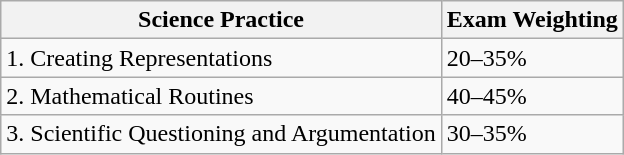<table class="wikitable">
<tr>
<th>Science Practice</th>
<th>Exam Weighting</th>
</tr>
<tr>
<td>1. Creating Representations</td>
<td>20–35%</td>
</tr>
<tr>
<td>2. Mathematical Routines</td>
<td>40–45%</td>
</tr>
<tr>
<td>3. Scientific Questioning and Argumentation</td>
<td>30–35%</td>
</tr>
</table>
